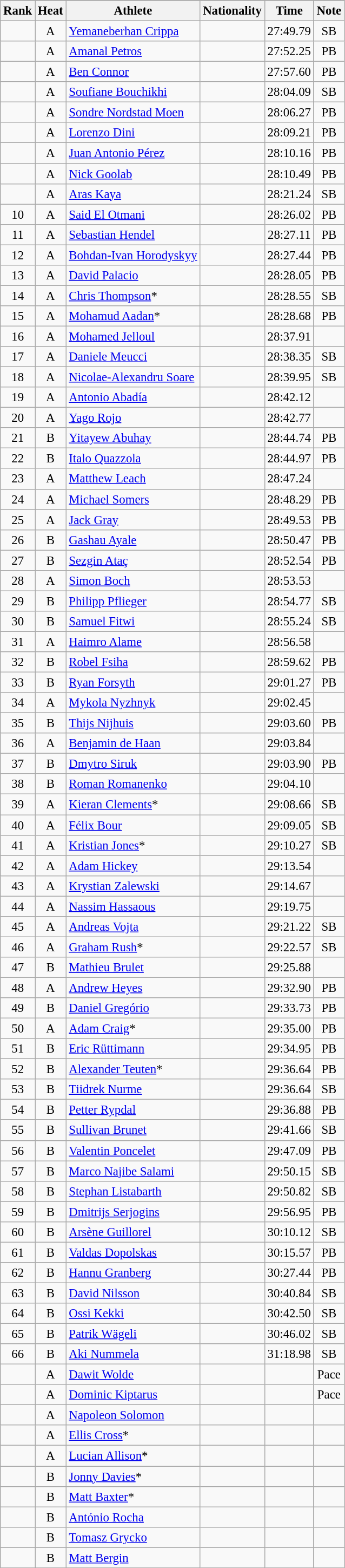<table class="wikitable sortable" style=" text-align:center; font-size:95%;">
<tr>
</tr>
<tr>
<th>Rank</th>
<th>Heat</th>
<th>Athlete</th>
<th>Nationality</th>
<th>Time</th>
<th>Note</th>
</tr>
<tr>
<td></td>
<td>A</td>
<td align=left><a href='#'>Yemaneberhan Crippa</a></td>
<td align=left></td>
<td>27:49.79</td>
<td>SB</td>
</tr>
<tr>
<td></td>
<td>A</td>
<td align=left><a href='#'>Amanal Petros</a></td>
<td align=left></td>
<td>27:52.25</td>
<td>PB</td>
</tr>
<tr>
<td></td>
<td>A</td>
<td align=left><a href='#'>Ben Connor</a></td>
<td align=left></td>
<td>27:57.60</td>
<td>PB</td>
</tr>
<tr>
<td></td>
<td>A</td>
<td align=left><a href='#'>Soufiane Bouchikhi</a></td>
<td align=left></td>
<td>28:04.09</td>
<td>SB</td>
</tr>
<tr>
<td></td>
<td>A</td>
<td align=left><a href='#'>Sondre Nordstad Moen</a></td>
<td align=left></td>
<td>28:06.27</td>
<td>PB</td>
</tr>
<tr>
<td></td>
<td>A</td>
<td align=left><a href='#'>Lorenzo Dini</a></td>
<td align=left></td>
<td>28:09.21</td>
<td>PB</td>
</tr>
<tr>
<td></td>
<td>A</td>
<td align=left><a href='#'>Juan Antonio Pérez</a></td>
<td align=left></td>
<td>28:10.16</td>
<td>PB</td>
</tr>
<tr>
<td></td>
<td>A</td>
<td align=left><a href='#'>Nick Goolab</a></td>
<td align=left></td>
<td>28:10.49</td>
<td>PB</td>
</tr>
<tr>
<td></td>
<td>A</td>
<td align=left><a href='#'>Aras Kaya</a></td>
<td align=left></td>
<td>28:21.24</td>
<td>SB</td>
</tr>
<tr>
<td>10</td>
<td>A</td>
<td align=left><a href='#'>Said El Otmani</a></td>
<td align=left></td>
<td>28:26.02</td>
<td>PB</td>
</tr>
<tr>
<td>11</td>
<td>A</td>
<td align=left><a href='#'>Sebastian Hendel</a></td>
<td align=left></td>
<td>28:27.11</td>
<td>PB</td>
</tr>
<tr>
<td>12</td>
<td>A</td>
<td align=left><a href='#'>Bohdan-Ivan Horodyskyy</a></td>
<td align=left></td>
<td>28:27.44</td>
<td>PB</td>
</tr>
<tr>
<td>13</td>
<td>A</td>
<td align=left><a href='#'>David Palacio</a></td>
<td align=left></td>
<td>28:28.05</td>
<td>PB</td>
</tr>
<tr>
<td>14</td>
<td>A</td>
<td align=left><a href='#'>Chris Thompson</a>*</td>
<td align=left></td>
<td>28:28.55</td>
<td>SB</td>
</tr>
<tr>
<td>15</td>
<td>A</td>
<td align=left><a href='#'>Mohamud Aadan</a>*</td>
<td align=left></td>
<td>28:28.68</td>
<td>PB</td>
</tr>
<tr>
<td>16</td>
<td>A</td>
<td align=left><a href='#'>Mohamed Jelloul</a></td>
<td align=left></td>
<td>28:37.91</td>
<td></td>
</tr>
<tr>
<td>17</td>
<td>A</td>
<td align=left><a href='#'>Daniele Meucci</a></td>
<td align=left></td>
<td>28:38.35</td>
<td>SB</td>
</tr>
<tr>
<td>18</td>
<td>A</td>
<td align=left><a href='#'>Nicolae-Alexandru Soare</a></td>
<td align=left></td>
<td>28:39.95</td>
<td>SB</td>
</tr>
<tr>
<td>19</td>
<td>A</td>
<td align=left><a href='#'>Antonio Abadía</a></td>
<td align=left></td>
<td>28:42.12</td>
<td></td>
</tr>
<tr>
<td>20</td>
<td>A</td>
<td align=left><a href='#'>Yago Rojo</a></td>
<td align=left></td>
<td>28:42.77</td>
<td></td>
</tr>
<tr>
<td>21</td>
<td>B</td>
<td align=left><a href='#'>Yitayew Abuhay</a></td>
<td align=left></td>
<td>28:44.74</td>
<td>PB</td>
</tr>
<tr>
<td>22</td>
<td>B</td>
<td align=left><a href='#'>Italo Quazzola</a></td>
<td align=left></td>
<td>28:44.97</td>
<td>PB</td>
</tr>
<tr>
<td>23</td>
<td>A</td>
<td align=left><a href='#'>Matthew Leach</a></td>
<td align=left></td>
<td>28:47.24</td>
<td></td>
</tr>
<tr>
<td>24</td>
<td>A</td>
<td align=left><a href='#'>Michael Somers</a></td>
<td align=left></td>
<td>28:48.29</td>
<td>PB</td>
</tr>
<tr>
<td>25</td>
<td>A</td>
<td align=left><a href='#'>Jack Gray</a></td>
<td align=left></td>
<td>28:49.53</td>
<td>PB</td>
</tr>
<tr>
<td>26</td>
<td>B</td>
<td align=left><a href='#'>Gashau Ayale</a></td>
<td align=left></td>
<td>28:50.47</td>
<td>PB</td>
</tr>
<tr>
<td>27</td>
<td>B</td>
<td align=left><a href='#'>Sezgin Ataç</a></td>
<td align=left></td>
<td>28:52.54</td>
<td>PB</td>
</tr>
<tr>
<td>28</td>
<td>A</td>
<td align=left><a href='#'>Simon Boch</a></td>
<td align=left></td>
<td>28:53.53</td>
<td></td>
</tr>
<tr>
<td>29</td>
<td>B</td>
<td align=left><a href='#'>Philipp Pflieger</a></td>
<td align=left></td>
<td>28:54.77</td>
<td>SB</td>
</tr>
<tr>
<td>30</td>
<td>B</td>
<td align=left><a href='#'>Samuel Fitwi</a></td>
<td align=left></td>
<td>28:55.24</td>
<td>SB</td>
</tr>
<tr>
<td>31</td>
<td>A</td>
<td align=left><a href='#'>Haimro Alame</a></td>
<td align=left></td>
<td>28:56.58</td>
<td></td>
</tr>
<tr>
<td>32</td>
<td>B</td>
<td align=left><a href='#'>Robel Fsiha</a></td>
<td align=left></td>
<td>28:59.62</td>
<td>PB</td>
</tr>
<tr>
<td>33</td>
<td>B</td>
<td align=left><a href='#'>Ryan Forsyth</a></td>
<td align=left></td>
<td>29:01.27</td>
<td>PB</td>
</tr>
<tr>
<td>34</td>
<td>A</td>
<td align=left><a href='#'>Mykola Nyzhnyk</a></td>
<td align=left></td>
<td>29:02.45</td>
<td></td>
</tr>
<tr>
<td>35</td>
<td>B</td>
<td align=left><a href='#'>Thijs Nijhuis</a></td>
<td align=left></td>
<td>29:03.60</td>
<td>PB</td>
</tr>
<tr>
<td>36</td>
<td>A</td>
<td align=left><a href='#'>Benjamin de Haan</a></td>
<td align=left></td>
<td>29:03.84</td>
<td></td>
</tr>
<tr>
<td>37</td>
<td>B</td>
<td align=left><a href='#'>Dmytro Siruk</a></td>
<td align=left></td>
<td>29:03.90</td>
<td>PB</td>
</tr>
<tr>
<td>38</td>
<td>B</td>
<td align=left><a href='#'>Roman Romanenko</a></td>
<td align=left></td>
<td>29:04.10</td>
<td></td>
</tr>
<tr>
<td>39</td>
<td>A</td>
<td align=left><a href='#'>Kieran Clements</a>*</td>
<td align=left></td>
<td>29:08.66</td>
<td>SB</td>
</tr>
<tr>
<td>40</td>
<td>A</td>
<td align=left><a href='#'>Félix Bour</a></td>
<td align=left></td>
<td>29:09.05</td>
<td>SB</td>
</tr>
<tr>
<td>41</td>
<td>A</td>
<td align=left><a href='#'>Kristian Jones</a>*</td>
<td align=left></td>
<td>29:10.27</td>
<td>SB</td>
</tr>
<tr>
<td>42</td>
<td>A</td>
<td align=left><a href='#'>Adam Hickey</a></td>
<td align=left></td>
<td>29:13.54</td>
<td></td>
</tr>
<tr>
<td>43</td>
<td>A</td>
<td align=left><a href='#'>Krystian Zalewski</a></td>
<td align=left></td>
<td>29:14.67</td>
<td></td>
</tr>
<tr>
<td>44</td>
<td>A</td>
<td align=left><a href='#'>Nassim Hassaous</a></td>
<td align=left></td>
<td>29:19.75</td>
<td></td>
</tr>
<tr>
<td>45</td>
<td>A</td>
<td align=left><a href='#'>Andreas Vojta</a></td>
<td align=left></td>
<td>29:21.22</td>
<td>SB</td>
</tr>
<tr>
<td>46</td>
<td>A</td>
<td align=left><a href='#'>Graham Rush</a>*</td>
<td align=left></td>
<td>29:22.57</td>
<td>SB</td>
</tr>
<tr>
<td>47</td>
<td>B</td>
<td align=left><a href='#'>Mathieu Brulet</a></td>
<td align=left></td>
<td>29:25.88</td>
<td></td>
</tr>
<tr>
<td>48</td>
<td>A</td>
<td align=left><a href='#'>Andrew Heyes</a></td>
<td align=left></td>
<td>29:32.90</td>
<td>PB</td>
</tr>
<tr>
<td>49</td>
<td>B</td>
<td align=left><a href='#'>Daniel Gregório</a></td>
<td align=left></td>
<td>29:33.73</td>
<td>PB</td>
</tr>
<tr>
<td>50</td>
<td>A</td>
<td align=left><a href='#'>Adam Craig</a>*</td>
<td align=left></td>
<td>29:35.00</td>
<td>PB</td>
</tr>
<tr>
<td>51</td>
<td>B</td>
<td align=left><a href='#'>Eric Rüttimann</a></td>
<td align=left></td>
<td>29:34.95</td>
<td>PB</td>
</tr>
<tr>
<td>52</td>
<td>B</td>
<td align=left><a href='#'>Alexander Teuten</a>*</td>
<td align=left></td>
<td>29:36.64</td>
<td>PB</td>
</tr>
<tr>
<td>53</td>
<td>B</td>
<td align=left><a href='#'>Tiidrek Nurme</a></td>
<td align=left></td>
<td>29:36.64</td>
<td>SB</td>
</tr>
<tr>
<td>54</td>
<td>B</td>
<td align=left><a href='#'>Petter Rypdal</a></td>
<td align=left></td>
<td>29:36.88</td>
<td>PB</td>
</tr>
<tr>
<td>55</td>
<td>B</td>
<td align=left><a href='#'>Sullivan Brunet</a></td>
<td align=left></td>
<td>29:41.66</td>
<td>SB</td>
</tr>
<tr>
<td>56</td>
<td>B</td>
<td align=left><a href='#'>Valentin Poncelet</a></td>
<td align=left></td>
<td>29:47.09</td>
<td>PB</td>
</tr>
<tr>
<td>57</td>
<td>B</td>
<td align=left><a href='#'>Marco Najibe Salami</a></td>
<td align=left></td>
<td>29:50.15</td>
<td>SB</td>
</tr>
<tr>
<td>58</td>
<td>B</td>
<td align=left><a href='#'>Stephan Listabarth</a></td>
<td align=left></td>
<td>29:50.82</td>
<td>SB</td>
</tr>
<tr>
<td>59</td>
<td>B</td>
<td align=left><a href='#'>Dmitrijs Serjogins</a></td>
<td align=left></td>
<td>29:56.95</td>
<td>PB</td>
</tr>
<tr>
<td>60</td>
<td>B</td>
<td align=left><a href='#'>Arsène Guillorel</a></td>
<td align=left></td>
<td>30:10.12</td>
<td>SB</td>
</tr>
<tr>
<td>61</td>
<td>B</td>
<td align=left><a href='#'>Valdas Dopolskas</a></td>
<td align=left></td>
<td>30:15.57</td>
<td>PB</td>
</tr>
<tr>
<td>62</td>
<td>B</td>
<td align=left><a href='#'>Hannu Granberg</a></td>
<td align=left></td>
<td>30:27.44</td>
<td>PB</td>
</tr>
<tr>
<td>63</td>
<td>B</td>
<td align=left><a href='#'>David Nilsson</a></td>
<td align=left></td>
<td>30:40.84</td>
<td>SB</td>
</tr>
<tr>
<td>64</td>
<td>B</td>
<td align=left><a href='#'>Ossi Kekki</a></td>
<td align=left></td>
<td>30:42.50</td>
<td>SB</td>
</tr>
<tr>
<td>65</td>
<td>B</td>
<td align=left><a href='#'>Patrik Wägeli</a></td>
<td align=left></td>
<td>30:46.02</td>
<td>SB</td>
</tr>
<tr>
<td>66</td>
<td>B</td>
<td align=left><a href='#'>Aki Nummela</a></td>
<td align=left></td>
<td>31:18.98</td>
<td>SB</td>
</tr>
<tr>
<td></td>
<td>A</td>
<td align=left><a href='#'>Dawit Wolde</a></td>
<td align=left></td>
<td></td>
<td>Pace</td>
</tr>
<tr>
<td></td>
<td>A</td>
<td align=left><a href='#'>Dominic Kiptarus</a></td>
<td align=left></td>
<td></td>
<td>Pace</td>
</tr>
<tr>
<td></td>
<td>A</td>
<td align=left><a href='#'>Napoleon Solomon</a></td>
<td align=left></td>
<td></td>
<td></td>
</tr>
<tr>
<td></td>
<td>A</td>
<td align=left><a href='#'>Ellis Cross</a>*</td>
<td align=left></td>
<td></td>
<td></td>
</tr>
<tr>
<td></td>
<td>A</td>
<td align=left><a href='#'>Lucian Allison</a>*</td>
<td align=left></td>
<td></td>
<td></td>
</tr>
<tr>
<td></td>
<td>B</td>
<td align=left><a href='#'>Jonny Davies</a>*</td>
<td align=left></td>
<td></td>
<td></td>
</tr>
<tr>
<td></td>
<td>B</td>
<td align=left><a href='#'>Matt Baxter</a>*</td>
<td align=left></td>
<td></td>
<td></td>
</tr>
<tr>
<td></td>
<td>B</td>
<td align=left><a href='#'>António Rocha</a></td>
<td align=left></td>
<td></td>
<td></td>
</tr>
<tr>
<td></td>
<td>B</td>
<td align=left><a href='#'>Tomasz Grycko</a></td>
<td align=left></td>
<td></td>
<td></td>
</tr>
<tr>
<td></td>
<td>B</td>
<td align=left><a href='#'>Matt Bergin</a></td>
<td align=left></td>
<td></td>
<td></td>
</tr>
</table>
